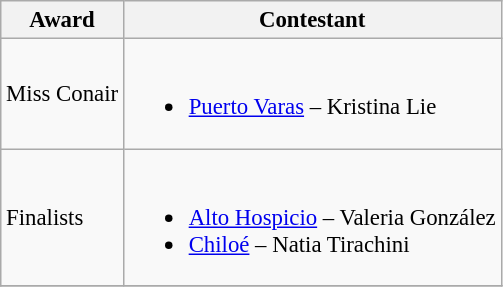<table class="wikitable sortable" style="font-size: 95%;">
<tr>
<th>Award</th>
<th>Contestant</th>
</tr>
<tr>
<td>Miss Conair</td>
<td><br><ul><li><a href='#'>Puerto Varas</a> – Kristina Lie</li></ul></td>
</tr>
<tr>
<td>Finalists</td>
<td><br><ul><li><a href='#'>Alto Hospicio</a> – Valeria González</li><li><a href='#'>Chiloé</a> – Natia Tirachini</li></ul></td>
</tr>
<tr>
</tr>
</table>
